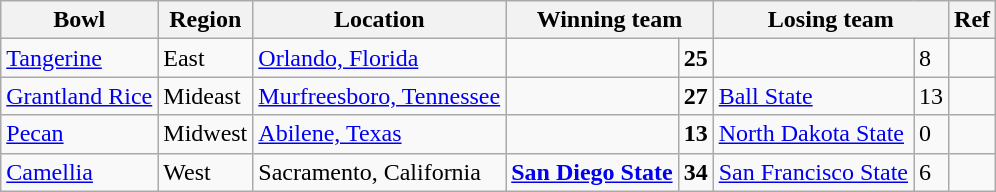<table class="wikitable">
<tr>
<th>Bowl</th>
<th>Region</th>
<th>Location</th>
<th colspan="2">Winning team</th>
<th colspan="2">Losing team</th>
<th>Ref</th>
</tr>
<tr>
<td><a href='#'>Tangerine</a></td>
<td>East</td>
<td><a href='#'>Orlando, Florida</a></td>
<td><strong></strong></td>
<td><strong>25</strong></td>
<td></td>
<td>8</td>
<td></td>
</tr>
<tr>
<td><a href='#'>Grantland Rice</a></td>
<td>Mideast</td>
<td><a href='#'>Murfreesboro, Tennessee</a></td>
<td><strong></strong></td>
<td><strong>27</strong></td>
<td><a href='#'>Ball State</a></td>
<td>13</td>
<td></td>
</tr>
<tr>
<td><a href='#'>Pecan</a></td>
<td>Midwest</td>
<td><a href='#'>Abilene, Texas</a></td>
<td><strong></strong></td>
<td><strong>13</strong></td>
<td><a href='#'>North Dakota State</a></td>
<td>0</td>
<td></td>
</tr>
<tr>
<td><a href='#'>Camellia</a></td>
<td>West</td>
<td>Sacramento, California</td>
<td><strong><a href='#'>San Diego State</a></strong></td>
<td><strong>34</strong></td>
<td><a href='#'>San Francisco State</a></td>
<td>6</td>
<td></td>
</tr>
</table>
